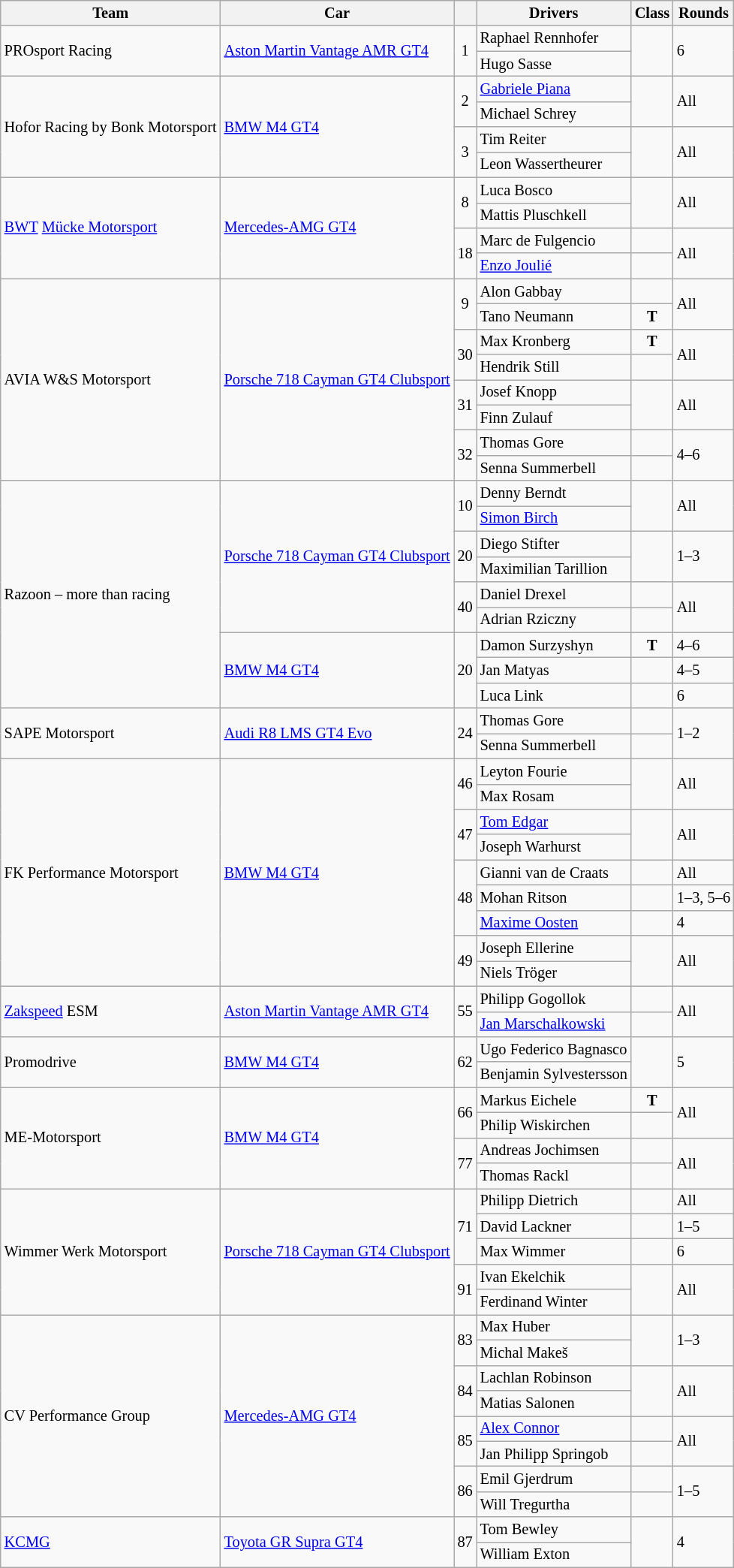<table class="wikitable" style="font-size: 85%;">
<tr>
<th>Team</th>
<th>Car</th>
<th></th>
<th>Drivers</th>
<th>Class</th>
<th>Rounds</th>
</tr>
<tr>
<td rowspan="2"> PROsport Racing</td>
<td rowspan="2"><a href='#'>Aston Martin Vantage AMR GT4</a></td>
<td rowspan="2" align="center">1</td>
<td> Raphael Rennhofer</td>
<td rowspan="2" align="center"></td>
<td rowspan="2">6</td>
</tr>
<tr>
<td> Hugo Sasse</td>
</tr>
<tr>
<td rowspan="4"> Hofor Racing by Bonk Motorsport</td>
<td rowspan="4"><a href='#'>BMW M4 GT4</a></td>
<td rowspan="2" align="center">2</td>
<td> <a href='#'>Gabriele Piana</a></td>
<td rowspan="2"></td>
<td rowspan="2">All</td>
</tr>
<tr>
<td> Michael Schrey</td>
</tr>
<tr>
<td rowspan="2" align="center">3</td>
<td> Tim Reiter</td>
<td rowspan="2"></td>
<td rowspan="2">All</td>
</tr>
<tr>
<td> Leon Wassertheurer</td>
</tr>
<tr>
<td rowspan="4"> <a href='#'>BWT</a> <a href='#'>Mücke Motorsport</a></td>
<td rowspan="4"><a href='#'>Mercedes-AMG GT4</a></td>
<td rowspan="2" align="center">8</td>
<td> Luca Bosco</td>
<td rowspan="2" align="center"></td>
<td rowspan="2">All</td>
</tr>
<tr>
<td> Mattis Pluschkell</td>
</tr>
<tr>
<td rowspan="2" align="center">18</td>
<td> Marc de Fulgencio</td>
<td></td>
<td rowspan="2">All</td>
</tr>
<tr>
<td> <a href='#'>Enzo Joulié</a></td>
<td align="center"></td>
</tr>
<tr>
<td rowspan="8"> AVIA W&S Motorsport</td>
<td rowspan="8"><a href='#'>Porsche 718 Cayman GT4 Clubsport</a></td>
<td rowspan="2" align="center">9</td>
<td> Alon Gabbay</td>
<td></td>
<td rowspan="2">All</td>
</tr>
<tr>
<td> Tano Neumann</td>
<td align="center"><strong><span>T</span></strong></td>
</tr>
<tr>
<td rowspan="2" align="center">30</td>
<td> Max Kronberg</td>
<td align="center"><strong><span>T</span></strong></td>
<td rowspan="2">All</td>
</tr>
<tr>
<td> Hendrik Still</td>
<td></td>
</tr>
<tr>
<td rowspan="2" align="center">31</td>
<td> Josef Knopp</td>
<td rowspan="2" align="center"></td>
<td rowspan="2">All</td>
</tr>
<tr>
<td> Finn Zulauf</td>
</tr>
<tr>
<td rowspan="2" align="center">32</td>
<td> Thomas Gore</td>
<td align="center"></td>
<td rowspan="2">4–6</td>
</tr>
<tr>
<td> Senna Summerbell</td>
<td></td>
</tr>
<tr>
<td rowspan="9"> Razoon – more than racing</td>
<td rowspan="6"><a href='#'>Porsche 718 Cayman GT4 Clubsport</a></td>
<td rowspan="2" align="center">10</td>
<td> Denny Berndt</td>
<td rowspan="2" align="center"></td>
<td rowspan="2">All</td>
</tr>
<tr>
<td> <a href='#'>Simon Birch</a></td>
</tr>
<tr>
<td rowspan="2" align="center">20</td>
<td> Diego Stifter</td>
<td rowspan="2" align="center"></td>
<td rowspan="2">1–3</td>
</tr>
<tr>
<td> Maximilian Tarillion</td>
</tr>
<tr>
<td rowspan="2" align="center">40</td>
<td> Daniel Drexel</td>
<td></td>
<td rowspan="2">All</td>
</tr>
<tr>
<td> Adrian Rziczny</td>
<td align="center"></td>
</tr>
<tr>
<td rowspan="3"><a href='#'>BMW M4 GT4</a></td>
<td rowspan="3" align="center">20</td>
<td> Damon Surzyshyn</td>
<td align="center"><strong><span>T</span></strong></td>
<td>4–6</td>
</tr>
<tr>
<td> Jan Matyas</td>
<td></td>
<td>4–5</td>
</tr>
<tr>
<td> Luca Link</td>
<td align="center"></td>
<td>6</td>
</tr>
<tr>
<td rowspan="2"> SAPE Motorsport</td>
<td rowspan="2"><a href='#'>Audi R8 LMS GT4 Evo</a></td>
<td rowspan="2" align="center">24</td>
<td> Thomas Gore</td>
<td align="center"></td>
<td rowspan="2">1–2</td>
</tr>
<tr>
<td> Senna Summerbell</td>
<td></td>
</tr>
<tr>
<td rowspan="9"> FK Performance Motorsport</td>
<td rowspan="9"><a href='#'>BMW M4 GT4</a></td>
<td rowspan="2" align="center">46</td>
<td> Leyton Fourie</td>
<td rowspan="2" align="center"></td>
<td rowspan="2">All</td>
</tr>
<tr>
<td> Max Rosam</td>
</tr>
<tr>
<td rowspan="2" align="center">47</td>
<td> <a href='#'>Tom Edgar</a></td>
<td rowspan="2" align="center"></td>
<td rowspan="2">All</td>
</tr>
<tr>
<td> Joseph Warhurst</td>
</tr>
<tr>
<td rowspan="3" align="center">48</td>
<td> Gianni van de Craats</td>
<td align="center"></td>
<td>All</td>
</tr>
<tr>
<td> Mohan Ritson</td>
<td></td>
<td>1–3, 5–6</td>
</tr>
<tr>
<td> <a href='#'>Maxime Oosten</a></td>
<td></td>
<td>4</td>
</tr>
<tr>
<td rowspan="2" align="center">49</td>
<td> Joseph Ellerine</td>
<td rowspan="2"></td>
<td rowspan="2">All</td>
</tr>
<tr>
<td> Niels Tröger</td>
</tr>
<tr>
<td rowspan="2"> <a href='#'>Zakspeed</a> ESM</td>
<td rowspan="2"><a href='#'>Aston Martin Vantage AMR GT4</a></td>
<td rowspan="2" align="center">55</td>
<td> Philipp Gogollok</td>
<td align="center"></td>
<td rowspan="2">All</td>
</tr>
<tr>
<td> <a href='#'>Jan Marschalkowski</a></td>
<td></td>
</tr>
<tr>
<td rowspan="2"> Promodrive</td>
<td rowspan="2"><a href='#'>BMW M4 GT4</a></td>
<td rowspan="2" align="center">62</td>
<td> Ugo Federico Bagnasco</td>
<td rowspan="2" align="center"></td>
<td rowspan="2">5</td>
</tr>
<tr>
<td> Benjamin Sylvestersson</td>
</tr>
<tr>
<td rowspan="4"> ME-Motorsport</td>
<td rowspan="4"><a href='#'>BMW M4 GT4</a></td>
<td rowspan="2" align="center">66</td>
<td> Markus Eichele</td>
<td align="center"><strong><span>T</span></strong></td>
<td rowspan="2">All</td>
</tr>
<tr>
<td> Philip Wiskirchen</td>
<td align="center"></td>
</tr>
<tr>
<td rowspan="2" align="center">77</td>
<td> Andreas Jochimsen</td>
<td></td>
<td rowspan="2">All</td>
</tr>
<tr>
<td> Thomas Rackl</td>
<td align="center"></td>
</tr>
<tr>
<td rowspan="5"> Wimmer Werk Motorsport</td>
<td rowspan="5"><a href='#'>Porsche 718 Cayman GT4 Clubsport</a></td>
<td rowspan="3" align="center">71</td>
<td> Philipp Dietrich</td>
<td></td>
<td>All</td>
</tr>
<tr>
<td> David Lackner</td>
<td align="center"></td>
<td>1–5</td>
</tr>
<tr>
<td> Max Wimmer</td>
<td></td>
<td>6</td>
</tr>
<tr>
<td rowspan="2" align="center">91</td>
<td> Ivan Ekelchik</td>
<td rowspan="2"></td>
<td rowspan="2">All</td>
</tr>
<tr>
<td> Ferdinand Winter</td>
</tr>
<tr>
<td rowspan="8"> CV Performance Group</td>
<td rowspan="8"><a href='#'>Mercedes-AMG GT4</a></td>
<td rowspan="2" align="center">83</td>
<td> Max Huber</td>
<td rowspan="2"></td>
<td rowspan="2">1–3</td>
</tr>
<tr>
<td> Michal Makeš</td>
</tr>
<tr>
<td rowspan="2" align="center">84</td>
<td> Lachlan Robinson</td>
<td rowspan="2"></td>
<td rowspan="2">All</td>
</tr>
<tr>
<td> Matias Salonen</td>
</tr>
<tr>
<td rowspan="2" align="center">85</td>
<td> <a href='#'>Alex Connor</a></td>
<td align="center"></td>
<td rowspan="2">All</td>
</tr>
<tr>
<td> Jan Philipp Springob</td>
<td></td>
</tr>
<tr>
<td rowspan="2" align="center">86</td>
<td> Emil Gjerdrum</td>
<td align="center"></td>
<td rowspan="2">1–5</td>
</tr>
<tr>
<td> Will Tregurtha</td>
<td></td>
</tr>
<tr>
<td rowspan="2"> <a href='#'>KCMG</a></td>
<td rowspan="2"><a href='#'>Toyota GR Supra GT4</a></td>
<td rowspan="2" align="center">87</td>
<td> Tom Bewley</td>
<td rowspan="2" align="center"></td>
<td rowspan="2">4</td>
</tr>
<tr>
<td> William Exton</td>
</tr>
</table>
